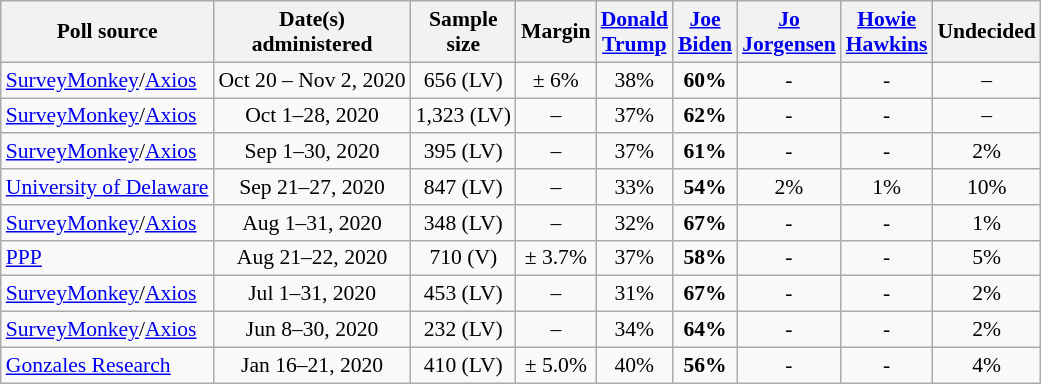<table class="wikitable sortable" style="text-align:center;font-size:90%;line-height:17px">
<tr>
<th>Poll source</th>
<th>Date(s)<br>administered</th>
<th>Sample<br>size</th>
<th>Margin<br></th>
<th class="unsortable"><a href='#'>Donald<br>Trump</a><br><small></small></th>
<th class="unsortable"><a href='#'>Joe<br>Biden</a><br><small></small></th>
<th class="unsortable"><a href='#'>Jo<br>Jorgensen</a><br><small></small></th>
<th class="unsortable"><a href='#'>Howie<br>Hawkins</a><br><small></small></th>
<th class="unsortable">Undecided</th>
</tr>
<tr>
<td style="text-align:left;"><a href='#'>SurveyMonkey</a>/<a href='#'>Axios</a></td>
<td>Oct 20 – Nov 2, 2020</td>
<td>656 (LV)</td>
<td>± 6%</td>
<td>38%</td>
<td><strong>60%</strong></td>
<td>-</td>
<td>-</td>
<td>–</td>
</tr>
<tr>
<td style="text-align:left;"><a href='#'>SurveyMonkey</a>/<a href='#'>Axios</a></td>
<td>Oct 1–28, 2020</td>
<td>1,323 (LV)</td>
<td>–</td>
<td>37%</td>
<td><strong>62%</strong></td>
<td>-</td>
<td>-</td>
<td>–</td>
</tr>
<tr>
<td style="text-align:left;"><a href='#'>SurveyMonkey</a>/<a href='#'>Axios</a></td>
<td>Sep 1–30, 2020</td>
<td>395 (LV)</td>
<td>–</td>
<td>37%</td>
<td><strong>61%</strong></td>
<td>-</td>
<td>-</td>
<td>2%</td>
</tr>
<tr>
<td style="text-align:left;"><a href='#'>University of Delaware</a></td>
<td>Sep 21–27, 2020</td>
<td>847 (LV)</td>
<td>–</td>
<td>33%</td>
<td><strong>54%</strong></td>
<td>2%</td>
<td>1%</td>
<td>10%</td>
</tr>
<tr>
<td style="text-align:left;"><a href='#'>SurveyMonkey</a>/<a href='#'>Axios</a></td>
<td>Aug 1–31, 2020</td>
<td>348 (LV)</td>
<td>–</td>
<td>32%</td>
<td><strong>67%</strong></td>
<td>-</td>
<td>-</td>
<td>1%</td>
</tr>
<tr>
<td style="text-align:left;"><a href='#'>PPP</a></td>
<td>Aug 21–22, 2020</td>
<td>710 (V)</td>
<td>± 3.7%</td>
<td>37%</td>
<td><strong>58%</strong></td>
<td>-</td>
<td>-</td>
<td>5%</td>
</tr>
<tr>
<td style="text-align:left;"><a href='#'>SurveyMonkey</a>/<a href='#'>Axios</a></td>
<td>Jul 1–31, 2020</td>
<td>453 (LV)</td>
<td>–</td>
<td>31%</td>
<td><strong>67%</strong></td>
<td>-</td>
<td>-</td>
<td>2%</td>
</tr>
<tr>
<td style="text-align:left;"><a href='#'>SurveyMonkey</a>/<a href='#'>Axios</a></td>
<td>Jun 8–30, 2020</td>
<td>232 (LV)</td>
<td>–</td>
<td>34%</td>
<td><strong>64%</strong></td>
<td>-</td>
<td>-</td>
<td>2%</td>
</tr>
<tr>
<td style="text-align:left;"><a href='#'>Gonzales Research</a></td>
<td>Jan 16–21, 2020</td>
<td>410 (LV)</td>
<td>± 5.0%</td>
<td>40%</td>
<td><strong>56%</strong></td>
<td>-</td>
<td>-</td>
<td>4%</td>
</tr>
</table>
